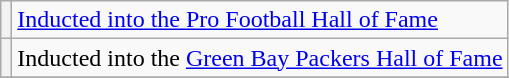<table class='wikitable'>
<tr>
<th></th>
<td><a href='#'>Inducted into the Pro Football Hall of Fame</a></td>
</tr>
<tr>
<th></th>
<td>Inducted into the <a href='#'>Green Bay Packers Hall of Fame</a></td>
</tr>
<tr>
</tr>
</table>
